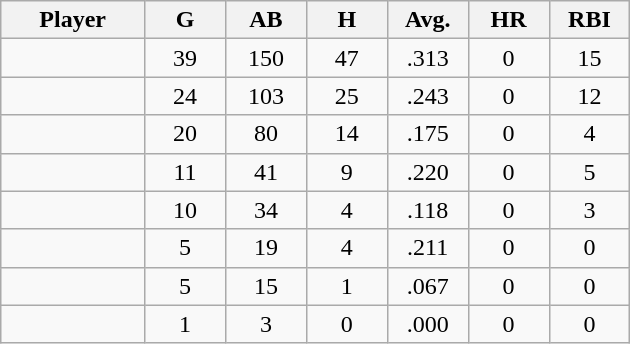<table class="wikitable sortable">
<tr>
<th bgcolor="#DDDDFF" width="16%">Player</th>
<th bgcolor="#DDDDFF" width="9%">G</th>
<th bgcolor="#DDDDFF" width="9%">AB</th>
<th bgcolor="#DDDDFF" width="9%">H</th>
<th bgcolor="#DDDDFF" width="9%">Avg.</th>
<th bgcolor="#DDDDFF" width="9%">HR</th>
<th bgcolor="#DDDDFF" width="9%">RBI</th>
</tr>
<tr align="center">
<td></td>
<td>39</td>
<td>150</td>
<td>47</td>
<td>.313</td>
<td>0</td>
<td>15</td>
</tr>
<tr align="center">
<td></td>
<td>24</td>
<td>103</td>
<td>25</td>
<td>.243</td>
<td>0</td>
<td>12</td>
</tr>
<tr align="center">
<td></td>
<td>20</td>
<td>80</td>
<td>14</td>
<td>.175</td>
<td>0</td>
<td>4</td>
</tr>
<tr align="center">
<td></td>
<td>11</td>
<td>41</td>
<td>9</td>
<td>.220</td>
<td>0</td>
<td>5</td>
</tr>
<tr align="center">
<td></td>
<td>10</td>
<td>34</td>
<td>4</td>
<td>.118</td>
<td>0</td>
<td>3</td>
</tr>
<tr align="center">
<td></td>
<td>5</td>
<td>19</td>
<td>4</td>
<td>.211</td>
<td>0</td>
<td>0</td>
</tr>
<tr align="center">
<td></td>
<td>5</td>
<td>15</td>
<td>1</td>
<td>.067</td>
<td>0</td>
<td>0</td>
</tr>
<tr align="center">
<td></td>
<td>1</td>
<td>3</td>
<td>0</td>
<td>.000</td>
<td>0</td>
<td>0</td>
</tr>
</table>
